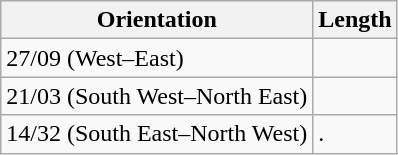<table class=wikitable>
<tr>
<th>Orientation</th>
<th>Length</th>
</tr>
<tr>
<td>27/09 (West–East)</td>
<td></td>
</tr>
<tr>
<td>21/03 (South West–North East)</td>
<td></td>
</tr>
<tr>
<td>14/32 (South East–North West)</td>
<td>.</td>
</tr>
</table>
